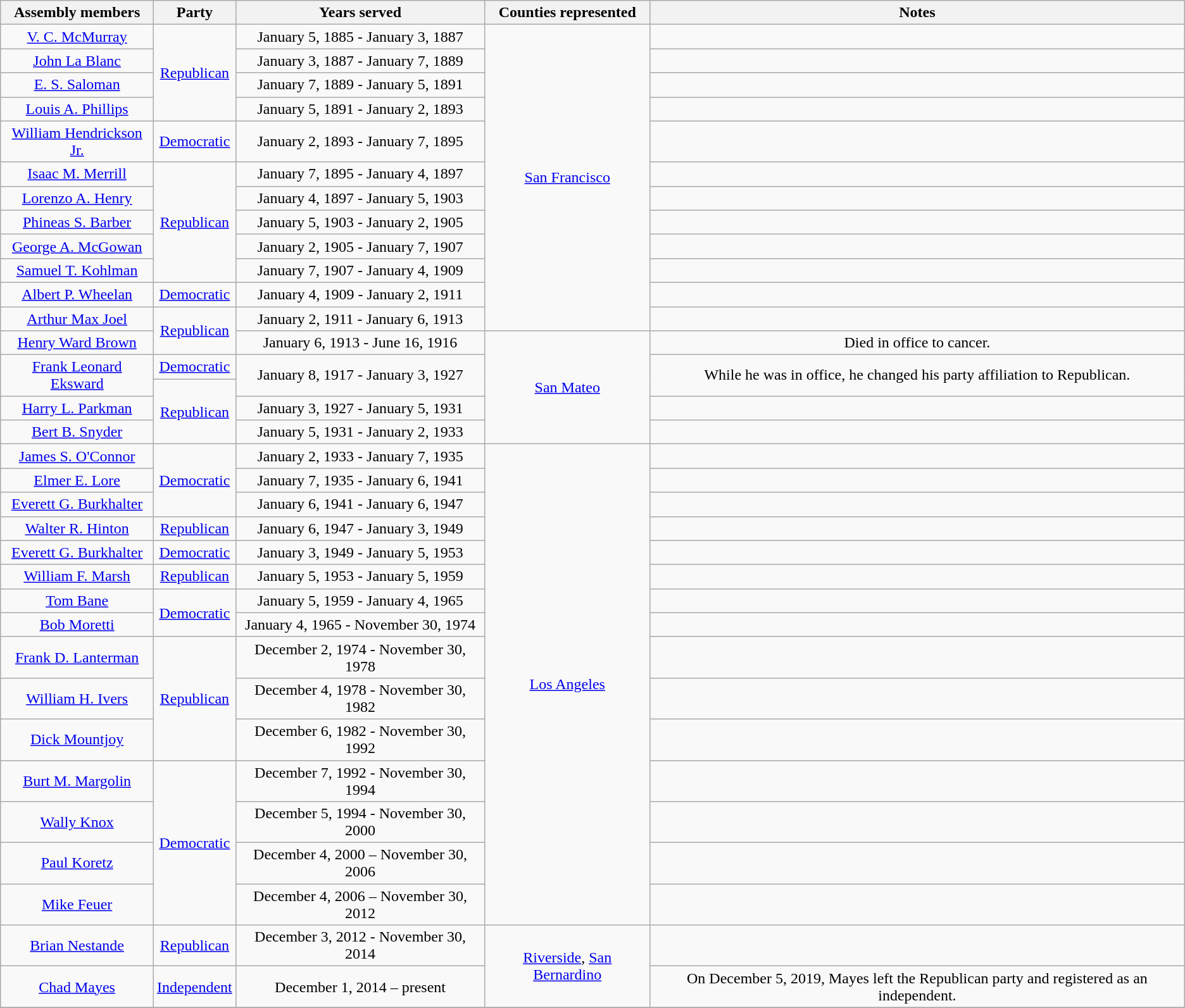<table class=wikitable style="text-align:center">
<tr>
<th>Assembly members</th>
<th>Party</th>
<th>Years served</th>
<th>Counties represented</th>
<th>Notes</th>
</tr>
<tr>
<td><a href='#'>V. C. McMurray</a></td>
<td rowspan=4 ><a href='#'>Republican</a></td>
<td>January 5, 1885 - January 3, 1887</td>
<td rowspan=12><a href='#'>San Francisco</a></td>
<td></td>
</tr>
<tr>
<td><a href='#'>John La Blanc</a></td>
<td>January 3, 1887 - January 7, 1889</td>
<td></td>
</tr>
<tr>
<td><a href='#'>E. S. Saloman</a></td>
<td>January 7, 1889 - January 5, 1891</td>
<td></td>
</tr>
<tr>
<td><a href='#'>Louis A. Phillips</a></td>
<td>January 5, 1891 - January 2, 1893</td>
<td></td>
</tr>
<tr>
<td><a href='#'>William Hendrickson Jr.</a></td>
<td><a href='#'>Democratic</a></td>
<td>January 2, 1893 - January 7, 1895</td>
<td></td>
</tr>
<tr>
<td><a href='#'>Isaac M. Merrill</a></td>
<td rowspan=5 ><a href='#'>Republican</a></td>
<td>January 7, 1895 - January 4, 1897</td>
<td></td>
</tr>
<tr>
<td><a href='#'>Lorenzo A. Henry</a></td>
<td>January 4, 1897 - January 5, 1903</td>
<td></td>
</tr>
<tr>
<td><a href='#'>Phineas S. Barber</a></td>
<td>January 5, 1903 - January 2, 1905</td>
<td></td>
</tr>
<tr>
<td><a href='#'>George A. McGowan</a></td>
<td>January 2, 1905 - January 7, 1907</td>
<td></td>
</tr>
<tr>
<td><a href='#'>Samuel T. Kohlman</a></td>
<td>January 7, 1907 - January 4, 1909</td>
<td></td>
</tr>
<tr>
<td><a href='#'>Albert P. Wheelan</a></td>
<td><a href='#'>Democratic</a></td>
<td>January 4, 1909 - January 2, 1911</td>
<td></td>
</tr>
<tr>
<td><a href='#'>Arthur Max Joel</a></td>
<td rowspan=2 ><a href='#'>Republican</a></td>
<td>January 2, 1911 - January 6, 1913</td>
<td></td>
</tr>
<tr>
<td><a href='#'>Henry Ward Brown</a></td>
<td>January 6, 1913 - June 16, 1916</td>
<td rowspan=5><a href='#'>San Mateo</a></td>
<td>Died in office to cancer.</td>
</tr>
<tr>
<td rowspan=2><a href='#'>Frank Leonard Eksward</a></td>
<td><a href='#'>Democratic</a></td>
<td rowspan=2>January 8, 1917 - January 3, 1927</td>
<td rowspan=2>While he was in office, he changed his party affiliation to Republican.</td>
</tr>
<tr>
<td rowspan=3 ><a href='#'>Republican</a></td>
</tr>
<tr>
<td><a href='#'>Harry L. Parkman</a></td>
<td>January 3, 1927 - January 5, 1931</td>
<td></td>
</tr>
<tr>
<td><a href='#'>Bert B. Snyder</a></td>
<td>January 5, 1931 - January 2, 1933</td>
<td></td>
</tr>
<tr>
<td><a href='#'>James S. O'Connor</a></td>
<td rowspan=3 ><a href='#'>Democratic</a></td>
<td>January 2, 1933 - January 7, 1935</td>
<td rowspan=15><a href='#'>Los Angeles</a></td>
<td></td>
</tr>
<tr>
<td><a href='#'>Elmer E. Lore</a></td>
<td>January 7, 1935 - January 6, 1941</td>
<td></td>
</tr>
<tr>
<td><a href='#'>Everett G. Burkhalter</a></td>
<td>January 6, 1941 - January 6, 1947</td>
<td></td>
</tr>
<tr>
<td><a href='#'>Walter R. Hinton</a></td>
<td><a href='#'>Republican</a></td>
<td>January 6, 1947 - January 3, 1949</td>
<td></td>
</tr>
<tr>
<td><a href='#'>Everett G. Burkhalter</a></td>
<td><a href='#'>Democratic</a></td>
<td>January 3, 1949 - January 5, 1953</td>
<td></td>
</tr>
<tr>
<td><a href='#'>William F. Marsh</a></td>
<td><a href='#'>Republican</a></td>
<td>January 5, 1953 - January 5, 1959</td>
<td></td>
</tr>
<tr>
<td><a href='#'>Tom Bane</a></td>
<td rowspan=2 ><a href='#'>Democratic</a></td>
<td>January 5, 1959 - January 4, 1965</td>
<td></td>
</tr>
<tr>
<td><a href='#'>Bob Moretti</a></td>
<td>January 4, 1965 - November 30, 1974</td>
<td></td>
</tr>
<tr>
<td><a href='#'>Frank D. Lanterman</a></td>
<td rowspan=3 ><a href='#'>Republican</a></td>
<td>December 2, 1974 - November 30, 1978</td>
<td></td>
</tr>
<tr>
<td><a href='#'>William H. Ivers</a></td>
<td>December 4, 1978 - November 30, 1982</td>
<td></td>
</tr>
<tr>
<td><a href='#'>Dick Mountjoy</a></td>
<td>December 6, 1982 - November 30, 1992</td>
<td></td>
</tr>
<tr>
<td><a href='#'>Burt M. Margolin</a></td>
<td rowspan=4 ><a href='#'>Democratic</a></td>
<td>December 7, 1992 - November 30, 1994</td>
<td></td>
</tr>
<tr>
<td><a href='#'>Wally Knox</a></td>
<td>December 5, 1994 - November 30, 2000</td>
<td></td>
</tr>
<tr>
<td><a href='#'>Paul Koretz</a></td>
<td>December 4, 2000 – November 30, 2006</td>
<td></td>
</tr>
<tr>
<td><a href='#'>Mike Feuer</a></td>
<td>December 4, 2006 – November 30, 2012</td>
<td></td>
</tr>
<tr>
<td><a href='#'>Brian Nestande</a></td>
<td rowspan=2 ><a href='#'>Republican</a></td>
<td>December 3, 2012 - November 30, 2014</td>
<td rowspan=3><a href='#'>Riverside</a>, <a href='#'>San Bernardino</a></td>
<td></td>
</tr>
<tr>
<td rowspan=2><a href='#'>Chad Mayes</a></td>
<td rowspan=2>December 1, 2014 – present</td>
<td rowspan=2>On December 5, 2019, Mayes left the Republican party and registered as an independent.</td>
</tr>
<tr>
<td><a href='#'>Independent</a></td>
</tr>
<tr>
</tr>
</table>
